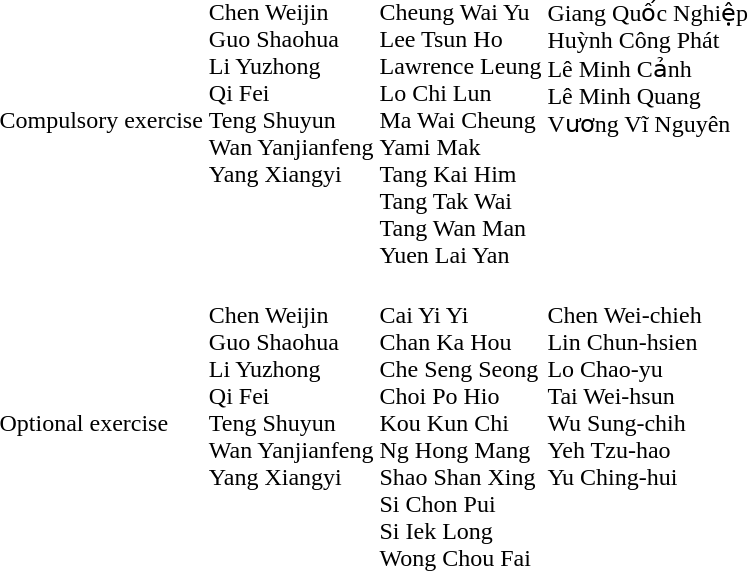<table>
<tr>
<td>Compulsory exercise</td>
<td valign=top><br>Chen Weijin<br>Guo Shaohua<br>Li Yuzhong<br>Qi Fei<br>Teng Shuyun<br>Wan Yanjianfeng<br>Yang Xiangyi</td>
<td><br>Cheung Wai Yu<br>Lee Tsun Ho<br>Lawrence Leung<br>Lo Chi Lun<br>Ma Wai Cheung<br>Yami Mak<br>Tang Kai Him<br>Tang Tak Wai<br>Tang Wan Man<br>Yuen Lai Yan</td>
<td valign=top><br>Giang Quốc Nghiệp<br>Huỳnh Công Phát<br>Lê Minh Cảnh<br>Lê Minh Quang<br>Vương Vĩ Nguyên</td>
</tr>
<tr>
<td>Optional exercise</td>
<td valign=top><br>Chen Weijin<br>Guo Shaohua<br>Li Yuzhong<br>Qi Fei<br>Teng Shuyun<br>Wan Yanjianfeng<br>Yang Xiangyi</td>
<td><br>Cai Yi Yi<br>Chan Ka Hou<br>Che Seng Seong<br>Choi Po Hio<br>Kou Kun Chi<br>Ng Hong Mang<br>Shao Shan Xing<br>Si Chon Pui<br>Si Iek Long<br>Wong Chou Fai</td>
<td valign=top><br>Chen Wei-chieh<br>Lin Chun-hsien<br>Lo Chao-yu<br>Tai Wei-hsun<br>Wu Sung-chih<br>Yeh Tzu-hao<br>Yu Ching-hui</td>
</tr>
</table>
